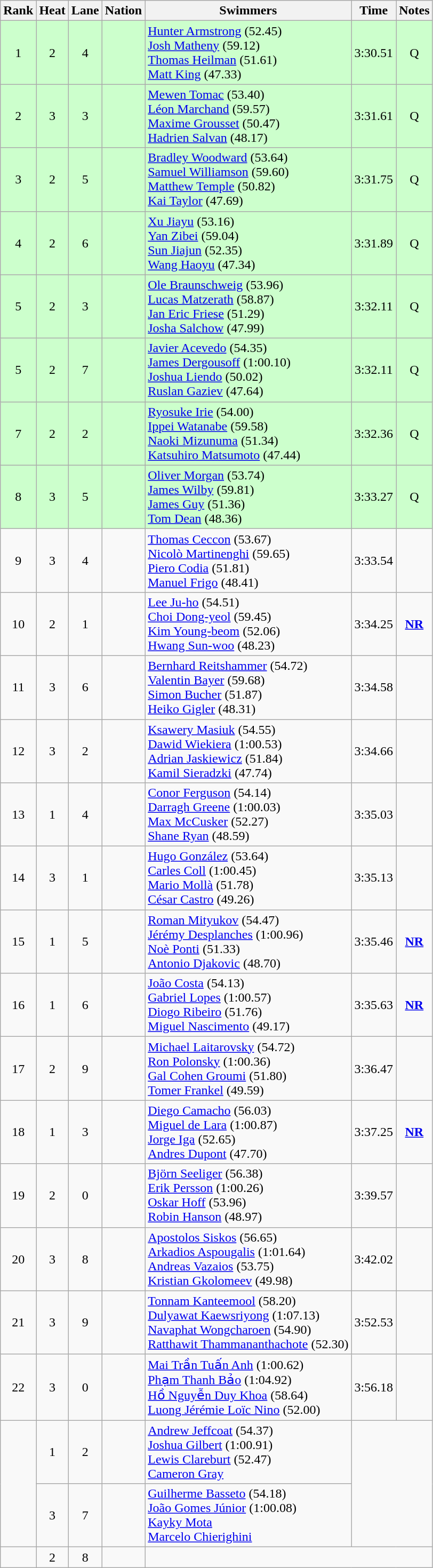<table class="wikitable sortable" style="text-align:center">
<tr>
<th>Rank</th>
<th>Heat</th>
<th>Lane</th>
<th>Nation</th>
<th>Swimmers</th>
<th>Time</th>
<th>Notes</th>
</tr>
<tr bgcolor=ccffcc>
<td>1</td>
<td>2</td>
<td>4</td>
<td align=left></td>
<td align=left><a href='#'>Hunter Armstrong</a> (52.45)<br><a href='#'>Josh Matheny</a> (59.12)<br><a href='#'>Thomas Heilman</a> (51.61)<br><a href='#'>Matt King</a> (47.33)</td>
<td>3:30.51</td>
<td>Q</td>
</tr>
<tr bgcolor=ccffcc>
<td>2</td>
<td>3</td>
<td>3</td>
<td align=left></td>
<td align=left><a href='#'>Mewen Tomac</a> (53.40)<br><a href='#'>Léon Marchand</a> (59.57)<br><a href='#'>Maxime Grousset</a> (50.47)<br><a href='#'>Hadrien Salvan</a> (48.17)</td>
<td>3:31.61</td>
<td>Q</td>
</tr>
<tr bgcolor=ccffcc>
<td>3</td>
<td>2</td>
<td>5</td>
<td align=left></td>
<td align=left><a href='#'>Bradley Woodward</a> (53.64)<br><a href='#'>Samuel Williamson</a> (59.60)<br><a href='#'>Matthew Temple</a> (50.82)<br><a href='#'>Kai Taylor</a> (47.69)</td>
<td>3:31.75</td>
<td>Q</td>
</tr>
<tr bgcolor=ccffcc>
<td>4</td>
<td>2</td>
<td>6</td>
<td align=left></td>
<td align=left><a href='#'>Xu Jiayu</a> (53.16)<br><a href='#'>Yan Zibei</a> (59.04)<br><a href='#'>Sun Jiajun</a> (52.35)<br><a href='#'>Wang Haoyu</a> (47.34)</td>
<td>3:31.89</td>
<td>Q</td>
</tr>
<tr bgcolor=ccffcc>
<td>5</td>
<td>2</td>
<td>3</td>
<td align=left></td>
<td align=left><a href='#'>Ole Braunschweig</a> (53.96)<br><a href='#'>Lucas Matzerath</a> (58.87)<br><a href='#'>Jan Eric Friese</a> (51.29)<br><a href='#'>Josha Salchow</a> (47.99)</td>
<td>3:32.11</td>
<td>Q</td>
</tr>
<tr bgcolor=ccffcc>
<td>5</td>
<td>2</td>
<td>7</td>
<td align=left></td>
<td align=left><a href='#'>Javier Acevedo</a> (54.35)<br><a href='#'>James Dergousoff</a> (1:00.10)<br><a href='#'>Joshua Liendo</a> (50.02)<br><a href='#'>Ruslan Gaziev</a> (47.64)</td>
<td>3:32.11</td>
<td>Q</td>
</tr>
<tr bgcolor=ccffcc>
<td>7</td>
<td>2</td>
<td>2</td>
<td align=left></td>
<td align=left><a href='#'>Ryosuke Irie</a> (54.00)<br><a href='#'>Ippei Watanabe</a> (59.58)<br><a href='#'>Naoki Mizunuma</a> (51.34)<br><a href='#'>Katsuhiro Matsumoto</a> (47.44)</td>
<td>3:32.36</td>
<td>Q</td>
</tr>
<tr bgcolor=ccffcc>
<td>8</td>
<td>3</td>
<td>5</td>
<td align=left></td>
<td align=left><a href='#'>Oliver Morgan</a> (53.74)<br><a href='#'>James Wilby</a> (59.81)<br><a href='#'>James Guy</a> (51.36)<br><a href='#'>Tom Dean</a> (48.36)</td>
<td>3:33.27</td>
<td>Q</td>
</tr>
<tr>
<td>9</td>
<td>3</td>
<td>4</td>
<td align=left></td>
<td align=left><a href='#'>Thomas Ceccon</a> (53.67)<br><a href='#'>Nicolò Martinenghi</a> (59.65)<br><a href='#'>Piero Codia</a> (51.81)<br><a href='#'>Manuel Frigo</a> (48.41)</td>
<td>3:33.54</td>
<td></td>
</tr>
<tr>
<td>10</td>
<td>2</td>
<td>1</td>
<td align=left></td>
<td align=left><a href='#'>Lee Ju-ho</a> (54.51)<br><a href='#'>Choi Dong-yeol</a> (59.45)<br><a href='#'>Kim Young-beom</a> (52.06)<br><a href='#'>Hwang Sun-woo</a> (48.23)</td>
<td>3:34.25</td>
<td><strong><a href='#'>NR</a></strong></td>
</tr>
<tr>
<td>11</td>
<td>3</td>
<td>6</td>
<td align=left></td>
<td align=left><a href='#'>Bernhard Reitshammer</a> (54.72)<br><a href='#'>Valentin Bayer</a> (59.68)<br><a href='#'>Simon Bucher</a> (51.87)<br><a href='#'>Heiko Gigler</a> (48.31)</td>
<td>3:34.58</td>
<td></td>
</tr>
<tr>
<td>12</td>
<td>3</td>
<td>2</td>
<td align=left></td>
<td align=left><a href='#'>Ksawery Masiuk</a> (54.55)<br><a href='#'>Dawid Wiekiera</a> (1:00.53)<br><a href='#'>Adrian Jaskiewicz</a> (51.84)<br><a href='#'>Kamil Sieradzki</a> (47.74)</td>
<td>3:34.66</td>
<td></td>
</tr>
<tr>
<td>13</td>
<td>1</td>
<td>4</td>
<td align=left></td>
<td align=left><a href='#'>Conor Ferguson</a> (54.14)<br><a href='#'>Darragh Greene</a> (1:00.03)<br><a href='#'>Max McCusker</a> (52.27)<br><a href='#'>Shane Ryan</a> (48.59)</td>
<td>3:35.03</td>
<td></td>
</tr>
<tr>
<td>14</td>
<td>3</td>
<td>1</td>
<td align=left></td>
<td align=left><a href='#'>Hugo González</a> (53.64)<br><a href='#'>Carles Coll</a> (1:00.45)<br><a href='#'>Mario Mollà</a> (51.78)<br><a href='#'>César Castro</a> (49.26)</td>
<td>3:35.13</td>
<td></td>
</tr>
<tr>
<td>15</td>
<td>1</td>
<td>5</td>
<td align=left></td>
<td align=left><a href='#'>Roman Mityukov</a> (54.47)<br><a href='#'>Jérémy Desplanches</a> (1:00.96)<br><a href='#'>Noè Ponti</a> (51.33)<br><a href='#'>Antonio Djakovic</a> (48.70)</td>
<td>3:35.46</td>
<td><strong><a href='#'>NR</a></strong></td>
</tr>
<tr>
<td>16</td>
<td>1</td>
<td>6</td>
<td align=left></td>
<td align=left><a href='#'>João Costa</a> (54.13)<br><a href='#'>Gabriel Lopes</a> (1:00.57)<br><a href='#'>Diogo Ribeiro</a> (51.76)<br><a href='#'>Miguel Nascimento</a> (49.17)</td>
<td>3:35.63</td>
<td><strong><a href='#'>NR</a></strong></td>
</tr>
<tr>
<td>17</td>
<td>2</td>
<td>9</td>
<td align=left></td>
<td align=left><a href='#'>Michael Laitarovsky</a> (54.72)<br><a href='#'>Ron Polonsky</a> (1:00.36)<br><a href='#'>Gal Cohen Groumi</a> (51.80)<br><a href='#'>Tomer Frankel</a> (49.59)</td>
<td>3:36.47</td>
<td></td>
</tr>
<tr>
<td>18</td>
<td>1</td>
<td>3</td>
<td align=left></td>
<td align=left><a href='#'>Diego Camacho</a> (56.03)<br><a href='#'>Miguel de Lara</a> (1:00.87)<br><a href='#'>Jorge Iga</a> (52.65)<br><a href='#'>Andres Dupont</a> (47.70)</td>
<td>3:37.25</td>
<td><strong><a href='#'>NR</a></strong></td>
</tr>
<tr>
<td>19</td>
<td>2</td>
<td>0</td>
<td align=left></td>
<td align=left><a href='#'>Björn Seeliger</a> (56.38)<br><a href='#'>Erik Persson</a> (1:00.26)<br><a href='#'>Oskar Hoff</a> (53.96)<br><a href='#'>Robin Hanson</a> (48.97)</td>
<td>3:39.57</td>
<td></td>
</tr>
<tr>
<td>20</td>
<td>3</td>
<td>8</td>
<td align=left></td>
<td align=left><a href='#'>Apostolos Siskos</a> (56.65)<br><a href='#'>Arkadios Aspougalis</a> (1:01.64)<br><a href='#'>Andreas Vazaios</a> (53.75)<br><a href='#'>Kristian Gkolomeev</a> (49.98)</td>
<td>3:42.02</td>
<td></td>
</tr>
<tr>
<td>21</td>
<td>3</td>
<td>9</td>
<td align=left></td>
<td align=left><a href='#'>Tonnam Kanteemool</a> (58.20)<br> <a href='#'>Dulyawat Kaewsriyong</a> (1:07.13) <br> <a href='#'>Navaphat Wongcharoen</a> (54.90)  <br><a href='#'>Ratthawit Thammananthachote</a> (52.30)</td>
<td>3:52.53</td>
<td></td>
</tr>
<tr>
<td>22</td>
<td>3</td>
<td>0</td>
<td align=left></td>
<td align=left><a href='#'>Mai Trần Tuấn Anh</a> (1:00.62)<br> <a href='#'>Phạm Thanh Bảo</a> (1:04.92) <br> <a href='#'>Hồ Nguyễn Duy Khoa</a> (58.64)  <br><a href='#'>Luong Jérémie Loïc Nino</a> (52.00)</td>
<td>3:56.18</td>
<td></td>
</tr>
<tr>
<td rowspan=2></td>
<td>1</td>
<td>2</td>
<td align=left></td>
<td align=left><a href='#'>Andrew Jeffcoat</a> (54.37)<br><a href='#'>Joshua Gilbert</a> (1:00.91)<br><a href='#'>Lewis Clareburt</a> (52.47)<br><a href='#'>Cameron Gray</a></td>
<td colspan=2 rowspan=2></td>
</tr>
<tr>
<td>3</td>
<td>7</td>
<td align=left></td>
<td align=left><a href='#'>Guilherme Basseto</a> (54.18)<br><a href='#'>João Gomes Júnior</a> (1:00.08)<br><a href='#'>Kayky Mota</a> <br><a href='#'>Marcelo Chierighini</a></td>
</tr>
<tr>
<td></td>
<td>2</td>
<td>8</td>
<td align=left></td>
<td colspan=3></td>
</tr>
</table>
